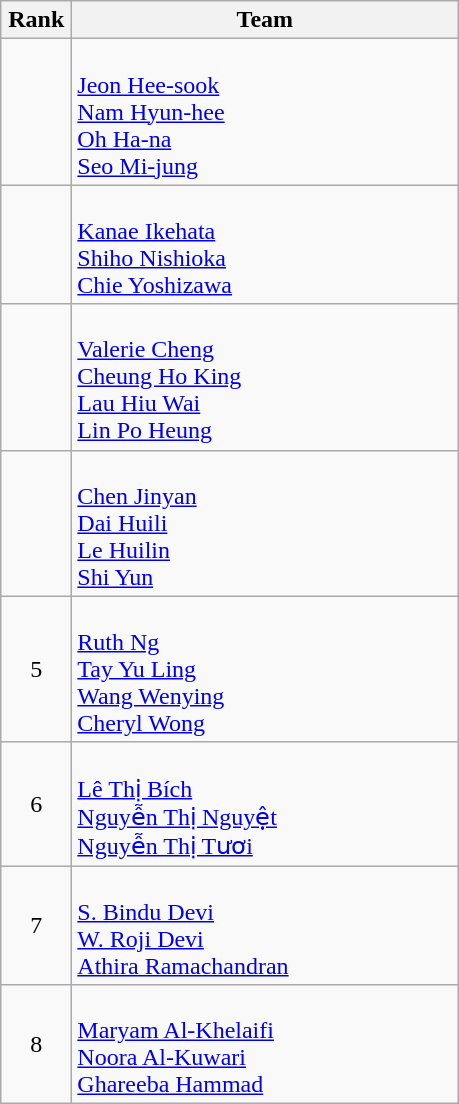<table class="wikitable" style="text-align: center;">
<tr>
<th width=40>Rank</th>
<th width=250>Team</th>
</tr>
<tr>
<td></td>
<td align=left><br><a href='#'>Jeon Hee-sook</a><br><a href='#'>Nam Hyun-hee</a><br><a href='#'>Oh Ha-na</a><br><a href='#'>Seo Mi-jung</a></td>
</tr>
<tr>
<td></td>
<td align=left><br><a href='#'>Kanae Ikehata</a><br><a href='#'>Shiho Nishioka</a><br><a href='#'>Chie Yoshizawa</a></td>
</tr>
<tr>
<td></td>
<td align=left><br><a href='#'>Valerie Cheng</a><br><a href='#'>Cheung Ho King</a><br><a href='#'>Lau Hiu Wai</a><br><a href='#'>Lin Po Heung</a></td>
</tr>
<tr>
<td></td>
<td align=left><br><a href='#'>Chen Jinyan</a><br><a href='#'>Dai Huili</a><br><a href='#'>Le Huilin</a><br><a href='#'>Shi Yun</a></td>
</tr>
<tr>
<td>5</td>
<td align=left><br><a href='#'>Ruth Ng</a><br><a href='#'>Tay Yu Ling</a><br><a href='#'>Wang Wenying</a><br><a href='#'>Cheryl Wong</a></td>
</tr>
<tr>
<td>6</td>
<td align=left><br><a href='#'>Lê Thị Bích</a><br><a href='#'>Nguyễn Thị Nguyệt</a><br><a href='#'>Nguyễn Thị Tươi</a></td>
</tr>
<tr>
<td>7</td>
<td align=left><br><a href='#'>S. Bindu Devi</a><br><a href='#'>W. Roji Devi</a><br><a href='#'>Athira Ramachandran</a></td>
</tr>
<tr>
<td>8</td>
<td align=left><br><a href='#'>Maryam Al-Khelaifi</a><br><a href='#'>Noora Al-Kuwari</a><br><a href='#'>Ghareeba Hammad</a></td>
</tr>
</table>
